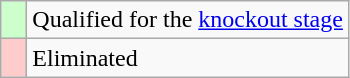<table class="wikitable">
<tr>
<td style="width: 10px; background: #CCFFCC;"></td>
<td>Qualified for the <a href='#'>knockout stage</a></td>
</tr>
<tr>
<td style="width: 10px; background: #FFCCCC;"></td>
<td>Eliminated</td>
</tr>
</table>
